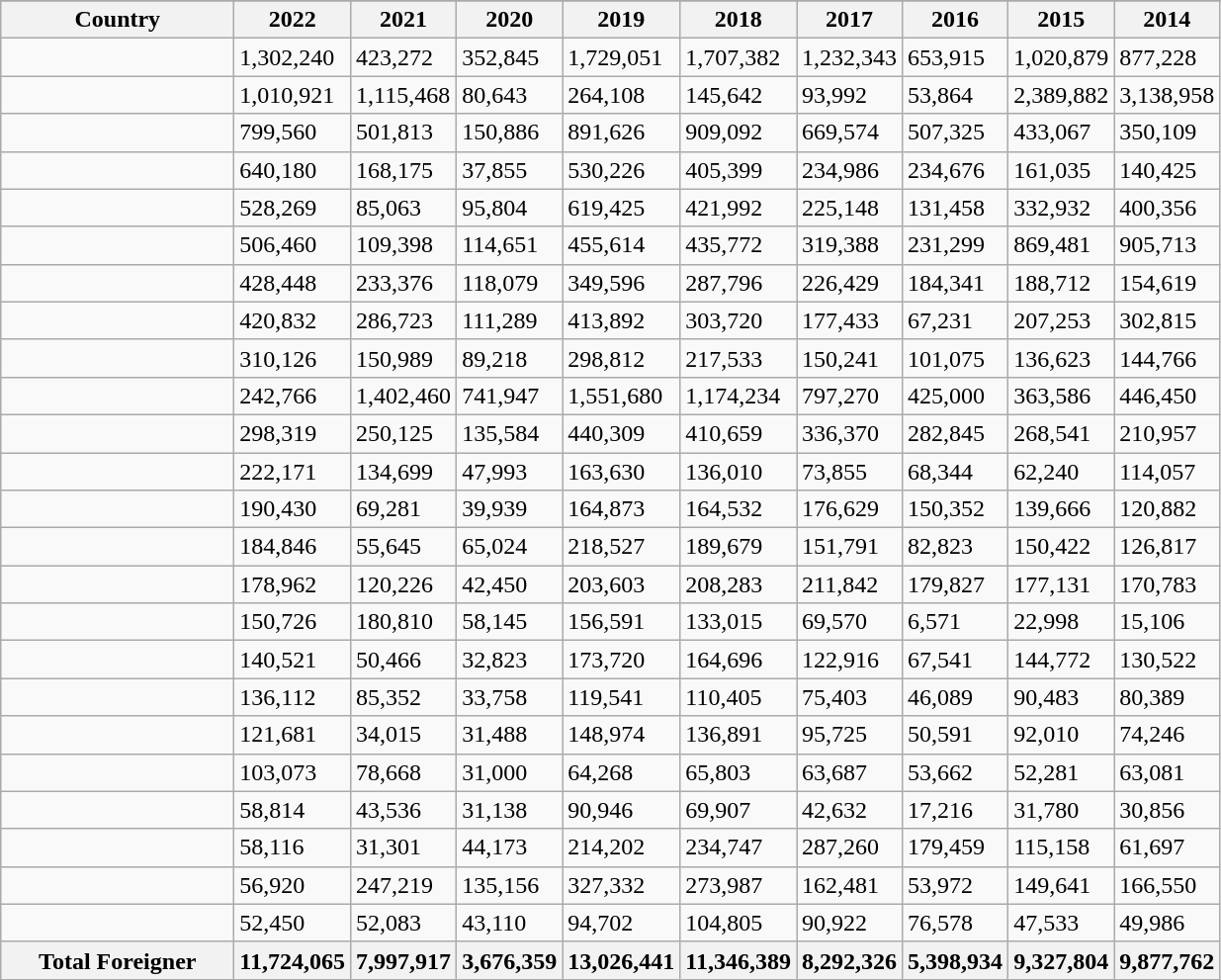<table class="wikitable sortable">
<tr>
</tr>
<tr style="color:black;">
<th style="width:150px; style=" background-color:#00966E;">Country</th>
<th>2022</th>
<th>2021</th>
<th>2020</th>
<th>2019</th>
<th style="width:50px; style=" background-color:#00966E;">2018</th>
<th style="width:50px; style=" background-color:#00966E;">2017</th>
<th style="width:50px; style=" background-color:#00966E;">2016</th>
<th style="width:50px; style=" background-color:#00966E;">2015</th>
<th style="width:50px; style=" background-color:#00966E;">2014</th>
</tr>
<tr>
<td></td>
<td>1,302,240</td>
<td>423,272</td>
<td>352,845</td>
<td>1,729,051</td>
<td>1,707,382</td>
<td>1,232,343</td>
<td>653,915</td>
<td>1,020,879</td>
<td>877,228</td>
</tr>
<tr>
<td></td>
<td>1,010,921</td>
<td>1,115,468</td>
<td>80,643</td>
<td>264,108</td>
<td>145,642</td>
<td>93,992</td>
<td>53,864</td>
<td>2,389,882</td>
<td>3,138,958</td>
</tr>
<tr>
<td></td>
<td>799,560</td>
<td>501,813</td>
<td>150,886</td>
<td>891,626</td>
<td>909,092</td>
<td>669,574</td>
<td>507,325</td>
<td>433,067</td>
<td>350,109</td>
</tr>
<tr>
<td></td>
<td>640,180</td>
<td>168,175</td>
<td>37,855</td>
<td>530,226</td>
<td>405,399</td>
<td>234,986</td>
<td>234,676</td>
<td>161,035</td>
<td>140,425</td>
</tr>
<tr>
<td></td>
<td>528,269</td>
<td>85,063</td>
<td>95,804</td>
<td>619,425</td>
<td>421,992</td>
<td>225,148</td>
<td>131,458</td>
<td>332,932</td>
<td>400,356</td>
</tr>
<tr>
<td></td>
<td>506,460</td>
<td>109,398</td>
<td>114,651</td>
<td>455,614</td>
<td>435,772</td>
<td>319,388</td>
<td>231,299</td>
<td>869,481</td>
<td>905,713</td>
</tr>
<tr>
<td></td>
<td>428,448</td>
<td>233,376</td>
<td>118,079</td>
<td>349,596</td>
<td>287,796</td>
<td>226,429</td>
<td>184,341</td>
<td>188,712</td>
<td>154,619</td>
</tr>
<tr>
<td></td>
<td>420,832</td>
<td>286,723</td>
<td>111,289</td>
<td>413,892</td>
<td>303,720</td>
<td>177,433</td>
<td>67,231</td>
<td>207,253</td>
<td>302,815</td>
</tr>
<tr>
<td></td>
<td>310,126</td>
<td>150,989</td>
<td>89,218</td>
<td>298,812</td>
<td>217,533</td>
<td>150,241</td>
<td>101,075</td>
<td>136,623</td>
<td>144,766</td>
</tr>
<tr>
<td></td>
<td>242,766</td>
<td>1,402,460</td>
<td>741,947</td>
<td>1,551,680</td>
<td>1,174,234</td>
<td>797,270</td>
<td>425,000</td>
<td>363,586</td>
<td>446,450</td>
</tr>
<tr>
<td></td>
<td>298,319</td>
<td>250,125</td>
<td>135,584</td>
<td>440,309</td>
<td>410,659</td>
<td>336,370</td>
<td>282,845</td>
<td>268,541</td>
<td>210,957</td>
</tr>
<tr>
<td></td>
<td>222,171</td>
<td>134,699</td>
<td>47,993</td>
<td>163,630</td>
<td>136,010</td>
<td>73,855</td>
<td>68,344</td>
<td>62,240</td>
<td>114,057</td>
</tr>
<tr>
<td></td>
<td>190,430</td>
<td>69,281</td>
<td>39,939</td>
<td>164,873</td>
<td>164,532</td>
<td>176,629</td>
<td>150,352</td>
<td>139,666</td>
<td>120,882</td>
</tr>
<tr>
<td></td>
<td>184,846</td>
<td>55,645</td>
<td>65,024</td>
<td>218,527</td>
<td>189,679</td>
<td>151,791</td>
<td>82,823</td>
<td>150,422</td>
<td>126,817</td>
</tr>
<tr>
<td></td>
<td>178,962</td>
<td>120,226</td>
<td>42,450</td>
<td>203,603</td>
<td>208,283</td>
<td>211,842</td>
<td>179,827</td>
<td>177,131</td>
<td>170,783</td>
</tr>
<tr>
<td></td>
<td>150,726</td>
<td>180,810</td>
<td>58,145</td>
<td>156,591</td>
<td>133,015</td>
<td>69,570</td>
<td>6,571</td>
<td>22,998</td>
<td>15,106</td>
</tr>
<tr>
<td></td>
<td>140,521</td>
<td>50,466</td>
<td>32,823</td>
<td>173,720</td>
<td>164,696</td>
<td>122,916</td>
<td>67,541</td>
<td>144,772</td>
<td>130,522</td>
</tr>
<tr>
<td></td>
<td>136,112</td>
<td>85,352</td>
<td>33,758</td>
<td>119,541</td>
<td>110,405</td>
<td>75,403</td>
<td>46,089</td>
<td>90,483</td>
<td>80,389</td>
</tr>
<tr>
<td></td>
<td>121,681</td>
<td>34,015</td>
<td>31,488</td>
<td>148,974</td>
<td>136,891</td>
<td>95,725</td>
<td>50,591</td>
<td>92,010</td>
<td>74,246</td>
</tr>
<tr>
<td></td>
<td>103,073</td>
<td>78,668</td>
<td>31,000</td>
<td>64,268</td>
<td>65,803</td>
<td>63,687</td>
<td>53,662</td>
<td>52,281</td>
<td>63,081</td>
</tr>
<tr>
<td></td>
<td>58,814</td>
<td>43,536</td>
<td>31,138</td>
<td>90,946</td>
<td>69,907</td>
<td>42,632</td>
<td>17,216</td>
<td>31,780</td>
<td>30,856</td>
</tr>
<tr>
<td></td>
<td>58,116</td>
<td>31,301</td>
<td>44,173</td>
<td>214,202</td>
<td>234,747</td>
<td>287,260</td>
<td>179,459</td>
<td>115,158</td>
<td>61,697</td>
</tr>
<tr>
<td></td>
<td>56,920</td>
<td>247,219</td>
<td>135,156</td>
<td>327,332</td>
<td>273,987</td>
<td>162,481</td>
<td>53,972</td>
<td>149,641</td>
<td>166,550</td>
</tr>
<tr>
<td></td>
<td>52,450</td>
<td>52,083</td>
<td>43,110</td>
<td>94,702</td>
<td>104,805</td>
<td>90,922</td>
<td>76,578</td>
<td>47,533</td>
<td>49,986</td>
</tr>
<tr>
<th>Total Foreigner</th>
<th>11,724,065</th>
<th>7,997,917</th>
<th>3,676,359</th>
<th>13,026,441</th>
<th>11,346,389</th>
<th>8,292,326</th>
<th>5,398,934</th>
<th>9,327,804</th>
<th>9,877,762</th>
</tr>
</table>
